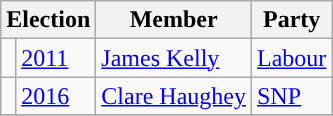<table class="wikitable">
<tr>
<th colspan="2">Election</th>
<th>Member</th>
<th>Party</th>
</tr>
<tr>
<td style="background-color: "></td>
<td><a href='#'>2011</a></td>
<td><a href='#'>James Kelly</a></td>
<td><a href='#'>Labour</a></td>
</tr>
<tr>
<td style="background-color: "></td>
<td><a href='#'>2016</a></td>
<td><a href='#'>Clare Haughey</a></td>
<td><a href='#'>SNP</a></td>
</tr>
<tr>
</tr>
</table>
